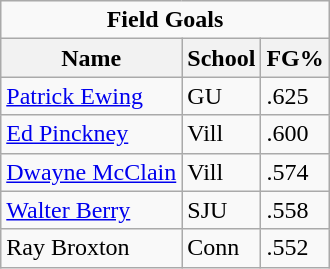<table class="wikitable">
<tr>
<td colspan=3 style="text-align:center;"><strong>Field Goals</strong></td>
</tr>
<tr>
<th>Name</th>
<th>School</th>
<th>FG%</th>
</tr>
<tr>
<td><a href='#'>Patrick Ewing</a></td>
<td>GU</td>
<td>.625</td>
</tr>
<tr>
<td><a href='#'>Ed Pinckney</a></td>
<td>Vill</td>
<td>.600</td>
</tr>
<tr>
<td><a href='#'>Dwayne McClain</a></td>
<td>Vill</td>
<td>.574</td>
</tr>
<tr>
<td><a href='#'>Walter Berry</a></td>
<td>SJU</td>
<td>.558</td>
</tr>
<tr>
<td>Ray Broxton</td>
<td>Conn</td>
<td>.552</td>
</tr>
</table>
